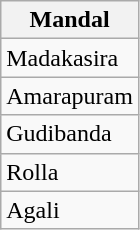<table class="wikitable sortable static-row-numbers static-row-header-hash">
<tr>
<th>Mandal</th>
</tr>
<tr>
<td>Madakasira</td>
</tr>
<tr>
<td>Amarapuram</td>
</tr>
<tr>
<td>Gudibanda</td>
</tr>
<tr>
<td>Rolla</td>
</tr>
<tr>
<td>Agali</td>
</tr>
</table>
